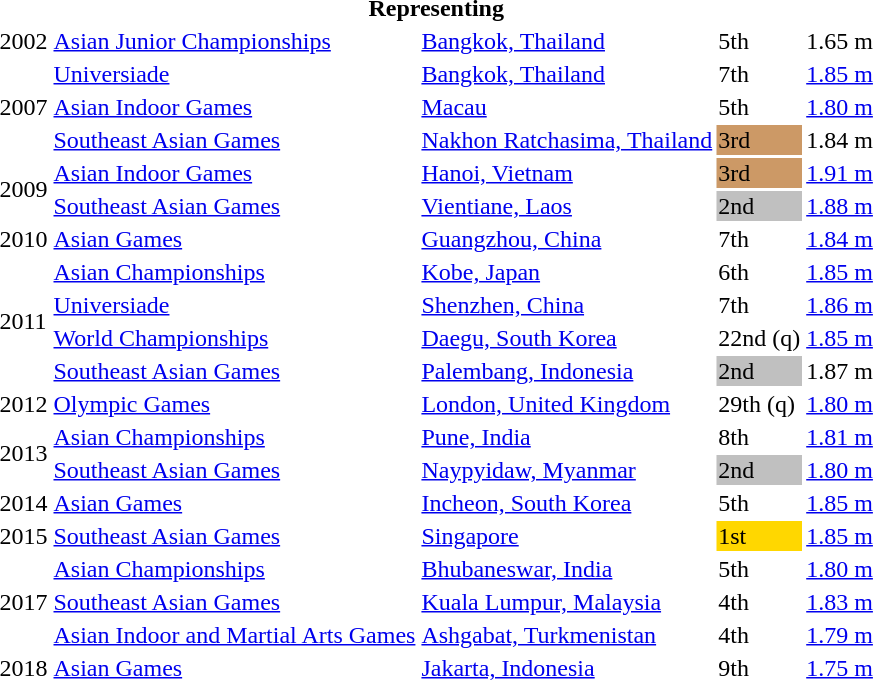<table>
<tr>
<th colspan="5">Representing </th>
</tr>
<tr>
<td>2002</td>
<td><a href='#'>Asian Junior Championships</a></td>
<td><a href='#'>Bangkok, Thailand</a></td>
<td>5th</td>
<td>1.65 m</td>
</tr>
<tr>
<td rowspan=3>2007</td>
<td><a href='#'>Universiade</a></td>
<td><a href='#'>Bangkok, Thailand</a></td>
<td>7th</td>
<td><a href='#'>1.85 m</a></td>
</tr>
<tr>
<td><a href='#'>Asian Indoor Games</a></td>
<td><a href='#'>Macau</a></td>
<td>5th</td>
<td><a href='#'>1.80 m</a></td>
</tr>
<tr>
<td><a href='#'>Southeast Asian Games</a></td>
<td><a href='#'>Nakhon Ratchasima, Thailand</a></td>
<td bgcolor=cc9966>3rd</td>
<td>1.84 m</td>
</tr>
<tr>
<td rowspan=2>2009</td>
<td><a href='#'>Asian Indoor Games</a></td>
<td><a href='#'>Hanoi, Vietnam</a></td>
<td bgcolor=cc9966>3rd</td>
<td><a href='#'>1.91 m</a></td>
</tr>
<tr>
<td><a href='#'>Southeast Asian Games</a></td>
<td><a href='#'>Vientiane, Laos</a></td>
<td bgcolor=silver>2nd</td>
<td><a href='#'>1.88 m</a></td>
</tr>
<tr>
<td>2010</td>
<td><a href='#'>Asian Games</a></td>
<td><a href='#'>Guangzhou, China</a></td>
<td>7th</td>
<td><a href='#'>1.84 m</a></td>
</tr>
<tr>
<td rowspan=4>2011</td>
<td><a href='#'>Asian Championships</a></td>
<td><a href='#'>Kobe, Japan</a></td>
<td>6th</td>
<td><a href='#'>1.85 m</a></td>
</tr>
<tr>
<td><a href='#'>Universiade</a></td>
<td><a href='#'>Shenzhen, China</a></td>
<td>7th</td>
<td><a href='#'>1.86 m</a></td>
</tr>
<tr>
<td><a href='#'>World Championships</a></td>
<td><a href='#'>Daegu, South Korea</a></td>
<td>22nd (q)</td>
<td><a href='#'>1.85 m</a></td>
</tr>
<tr>
<td><a href='#'>Southeast Asian Games</a></td>
<td><a href='#'>Palembang, Indonesia</a></td>
<td bgcolor=silver>2nd</td>
<td>1.87 m</td>
</tr>
<tr>
<td>2012</td>
<td><a href='#'>Olympic Games</a></td>
<td><a href='#'>London, United Kingdom</a></td>
<td>29th (q)</td>
<td><a href='#'>1.80 m</a></td>
</tr>
<tr>
<td rowspan=2>2013</td>
<td><a href='#'>Asian Championships</a></td>
<td><a href='#'>Pune, India</a></td>
<td>8th</td>
<td><a href='#'>1.81 m</a></td>
</tr>
<tr>
<td><a href='#'>Southeast Asian Games</a></td>
<td><a href='#'>Naypyidaw, Myanmar</a></td>
<td bgcolor=silver>2nd</td>
<td><a href='#'>1.80 m</a></td>
</tr>
<tr>
<td>2014</td>
<td><a href='#'>Asian Games</a></td>
<td><a href='#'>Incheon, South Korea</a></td>
<td>5th</td>
<td><a href='#'>1.85 m</a></td>
</tr>
<tr>
<td>2015</td>
<td><a href='#'>Southeast Asian Games</a></td>
<td><a href='#'>Singapore</a></td>
<td bgcolor=gold>1st</td>
<td><a href='#'>1.85 m</a></td>
</tr>
<tr>
<td rowspan=3>2017</td>
<td><a href='#'>Asian Championships</a></td>
<td><a href='#'>Bhubaneswar, India</a></td>
<td>5th</td>
<td><a href='#'>1.80 m</a></td>
</tr>
<tr>
<td><a href='#'>Southeast Asian Games</a></td>
<td><a href='#'>Kuala Lumpur, Malaysia</a></td>
<td>4th</td>
<td><a href='#'>1.83 m</a></td>
</tr>
<tr>
<td><a href='#'>Asian Indoor and Martial Arts Games</a></td>
<td><a href='#'>Ashgabat, Turkmenistan</a></td>
<td>4th</td>
<td><a href='#'>1.79 m</a></td>
</tr>
<tr>
<td>2018</td>
<td><a href='#'>Asian Games</a></td>
<td><a href='#'>Jakarta, Indonesia</a></td>
<td>9th</td>
<td><a href='#'>1.75 m</a></td>
</tr>
</table>
